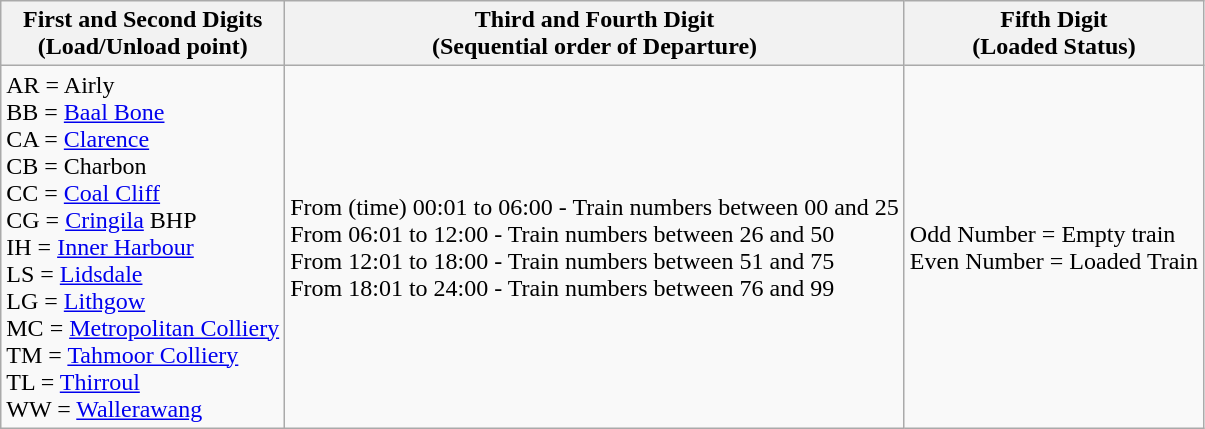<table class="wikitable">
<tr>
<th>First and Second Digits<br>(Load/Unload point)</th>
<th>Third and Fourth Digit<br>(Sequential order of Departure)</th>
<th>Fifth Digit<br>(Loaded Status)</th>
</tr>
<tr>
<td>AR = Airly<br>BB = <a href='#'>Baal Bone</a><br>CA = <a href='#'>Clarence</a><br>CB = Charbon<br>CC = <a href='#'>Coal Cliff</a><br>CG = <a href='#'>Cringila</a> BHP<br>IH = <a href='#'>Inner Harbour</a><br>LS = <a href='#'>Lidsdale</a><br>LG = <a href='#'>Lithgow</a><br>MC = <a href='#'>Metropolitan Colliery</a><br>TM = <a href='#'>Tahmoor Colliery</a><br>TL = <a href='#'>Thirroul</a><br>WW = <a href='#'>Wallerawang</a><br></td>
<td>From (time) 00:01 to 06:00 - Train numbers between 00 and 25<br>From 06:01 to 12:00 - Train numbers between 26 and 50<br> From 12:01 to 18:00 - Train numbers between 51 and 75<br>From 18:01 to 24:00 - Train numbers between 76 and 99<br></td>
<td>Odd Number = Empty train<br>Even Number = Loaded Train</td>
</tr>
</table>
